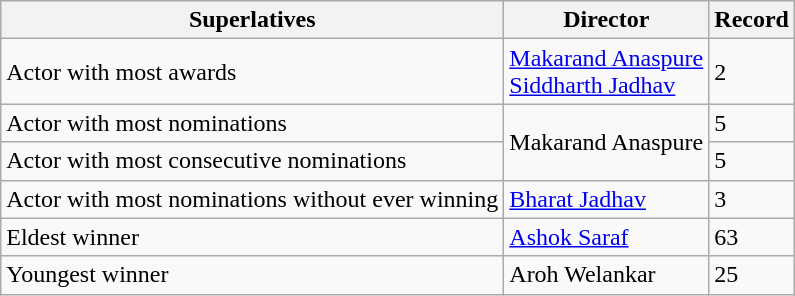<table class="wikitable">
<tr>
<th>Superlatives</th>
<th>Director</th>
<th>Record</th>
</tr>
<tr>
<td>Actor with most awards</td>
<td><a href='#'>Makarand Anaspure</a><br><a href='#'>Siddharth Jadhav</a></td>
<td>2</td>
</tr>
<tr>
<td>Actor with most nominations</td>
<td rowspan="2">Makarand Anaspure </td>
<td>5</td>
</tr>
<tr>
<td>Actor with most consecutive nominations</td>
<td>5</td>
</tr>
<tr>
<td>Actor with most nominations without ever winning</td>
<td><a href='#'>Bharat Jadhav</a></td>
<td>3</td>
</tr>
<tr>
<td>Eldest winner</td>
<td><a href='#'>Ashok Saraf</a> </td>
<td>63</td>
</tr>
<tr>
<td>Youngest winner</td>
<td>Aroh Welankar </td>
<td>25</td>
</tr>
</table>
